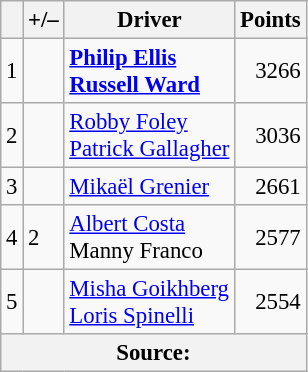<table class="wikitable" style="font-size: 95%;">
<tr>
<th scope="col"></th>
<th scope="col">+/–</th>
<th scope="col">Driver</th>
<th scope="col">Points</th>
</tr>
<tr>
<td align=center>1</td>
<td align=left></td>
<td><strong> <a href='#'>Philip Ellis</a><br> <a href='#'>Russell Ward</a></strong></td>
<td align=right>3266</td>
</tr>
<tr>
<td align=center>2</td>
<td align=left></td>
<td> <a href='#'>Robby Foley</a><br> <a href='#'>Patrick Gallagher</a></td>
<td align=right>3036</td>
</tr>
<tr>
<td align=center>3</td>
<td align=left></td>
<td> <a href='#'>Mikaël Grenier</a></td>
<td align=right>2661</td>
</tr>
<tr>
<td align=center>4</td>
<td align=left> 2</td>
<td> <a href='#'>Albert Costa</a><br> Manny Franco</td>
<td align=right>2577</td>
</tr>
<tr>
<td align=center>5</td>
<td align=left></td>
<td> <a href='#'>Misha Goikhberg</a><br> <a href='#'>Loris Spinelli</a></td>
<td align=right>2554</td>
</tr>
<tr>
<th colspan=5>Source:</th>
</tr>
</table>
